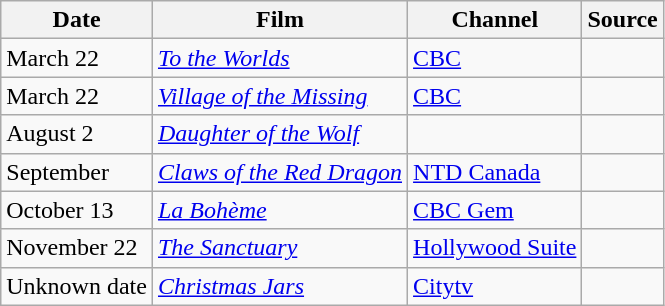<table class="wikitable sortable">
<tr>
<th>Date</th>
<th>Film</th>
<th>Channel</th>
<th>Source</th>
</tr>
<tr>
<td>March 22</td>
<td><em><a href='#'>To the Worlds</a></em></td>
<td><a href='#'>CBC</a></td>
<td></td>
</tr>
<tr>
<td>March 22</td>
<td><em><a href='#'>Village of the Missing</a></em></td>
<td><a href='#'>CBC</a></td>
<td></td>
</tr>
<tr>
<td>August 2</td>
<td><em><a href='#'>Daughter of the Wolf</a></em></td>
<td></td>
<td></td>
</tr>
<tr>
<td>September</td>
<td><em><a href='#'>Claws of the Red Dragon</a></em></td>
<td><a href='#'>NTD Canada</a></td>
<td></td>
</tr>
<tr>
<td>October 13</td>
<td><em><a href='#'>La Bohème</a></em></td>
<td><a href='#'>CBC Gem</a></td>
<td></td>
</tr>
<tr>
<td>November 22</td>
<td><em><a href='#'>The Sanctuary</a></em></td>
<td><a href='#'>Hollywood Suite</a></td>
<td></td>
</tr>
<tr>
<td>Unknown date</td>
<td><em><a href='#'>Christmas Jars</a></em></td>
<td><a href='#'>Citytv</a></td>
<td></td>
</tr>
</table>
